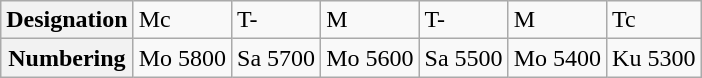<table class="wikitable">
<tr>
<th>Designation</th>
<td>Mc</td>
<td>T-</td>
<td>M</td>
<td>T-</td>
<td>M</td>
<td>Tc</td>
</tr>
<tr>
<th>Numbering</th>
<td>Mo 5800</td>
<td>Sa 5700</td>
<td>Mo 5600</td>
<td>Sa 5500</td>
<td>Mo 5400</td>
<td>Ku 5300</td>
</tr>
</table>
